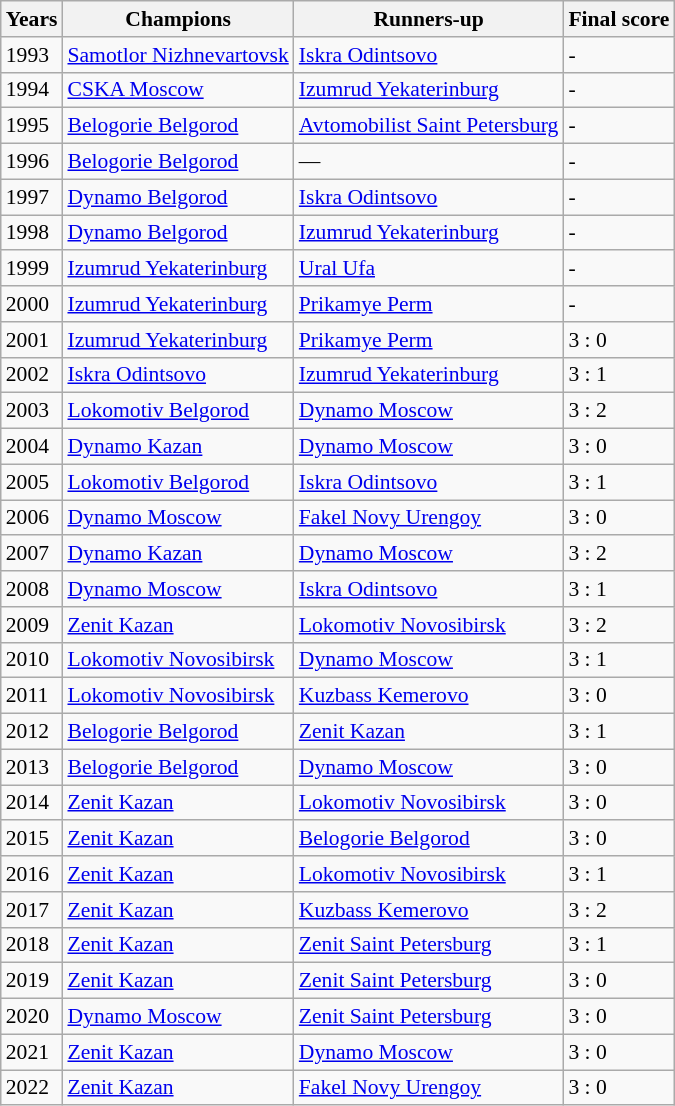<table class="wikitable" style="font-size:90%">
<tr>
<th>Years</th>
<th>Champions</th>
<th>Runners-up</th>
<th>Final score</th>
</tr>
<tr>
<td>1993</td>
<td><a href='#'>Samotlor Nizhnevartovsk</a></td>
<td><a href='#'>Iskra Odintsovo</a></td>
<td>-</td>
</tr>
<tr>
<td>1994</td>
<td><a href='#'>CSKA Moscow</a></td>
<td><a href='#'>Izumrud Yekaterinburg</a></td>
<td>-</td>
</tr>
<tr>
<td>1995</td>
<td><a href='#'>Belogorie Belgorod</a></td>
<td><a href='#'>Avtomobilist Saint Petersburg</a></td>
<td>-</td>
</tr>
<tr>
<td>1996</td>
<td><a href='#'>Belogorie Belgorod</a></td>
<td>—</td>
<td>-</td>
</tr>
<tr>
<td>1997</td>
<td><a href='#'>Dynamo Belgorod</a></td>
<td><a href='#'>Iskra Odintsovo</a></td>
<td>-</td>
</tr>
<tr>
<td>1998</td>
<td><a href='#'>Dynamo Belgorod</a></td>
<td><a href='#'>Izumrud Yekaterinburg</a></td>
<td>-</td>
</tr>
<tr>
<td>1999</td>
<td><a href='#'>Izumrud Yekaterinburg</a></td>
<td><a href='#'>Ural Ufa</a></td>
<td>-</td>
</tr>
<tr>
<td>2000</td>
<td><a href='#'>Izumrud Yekaterinburg</a></td>
<td><a href='#'>Prikamye Perm</a></td>
<td>-</td>
</tr>
<tr>
<td>2001</td>
<td><a href='#'>Izumrud Yekaterinburg</a></td>
<td><a href='#'>Prikamye Perm</a></td>
<td>3 : 0</td>
</tr>
<tr>
<td>2002</td>
<td><a href='#'>Iskra Odintsovo</a></td>
<td><a href='#'>Izumrud Yekaterinburg</a></td>
<td>3 : 1</td>
</tr>
<tr>
<td>2003</td>
<td><a href='#'>Lokomotiv Belgorod</a></td>
<td><a href='#'>Dynamo Moscow</a></td>
<td>3 : 2</td>
</tr>
<tr>
<td>2004</td>
<td><a href='#'>Dynamo Kazan</a></td>
<td><a href='#'>Dynamo Moscow</a></td>
<td>3 : 0</td>
</tr>
<tr>
<td>2005</td>
<td><a href='#'>Lokomotiv Belgorod</a></td>
<td><a href='#'>Iskra Odintsovo</a></td>
<td>3 : 1</td>
</tr>
<tr>
<td>2006</td>
<td><a href='#'>Dynamo Moscow</a></td>
<td><a href='#'>Fakel Novy Urengoy</a></td>
<td>3 : 0</td>
</tr>
<tr>
<td>2007</td>
<td><a href='#'>Dynamo Kazan</a></td>
<td><a href='#'>Dynamo Moscow</a></td>
<td>3 : 2</td>
</tr>
<tr>
<td>2008</td>
<td><a href='#'>Dynamo Moscow</a></td>
<td><a href='#'>Iskra Odintsovo</a></td>
<td>3 : 1</td>
</tr>
<tr>
<td>2009</td>
<td><a href='#'>Zenit Kazan</a></td>
<td><a href='#'>Lokomotiv Novosibirsk</a></td>
<td>3 : 2</td>
</tr>
<tr>
<td>2010</td>
<td><a href='#'>Lokomotiv Novosibirsk</a></td>
<td><a href='#'>Dynamo Moscow</a></td>
<td>3 : 1</td>
</tr>
<tr>
<td>2011</td>
<td><a href='#'>Lokomotiv Novosibirsk</a></td>
<td><a href='#'>Kuzbass Kemerovo</a></td>
<td>3 : 0</td>
</tr>
<tr>
<td>2012</td>
<td><a href='#'>Belogorie Belgorod</a></td>
<td><a href='#'>Zenit Kazan</a></td>
<td>3 : 1</td>
</tr>
<tr>
<td>2013</td>
<td><a href='#'>Belogorie Belgorod</a></td>
<td><a href='#'>Dynamo Moscow</a></td>
<td>3 : 0</td>
</tr>
<tr>
<td>2014</td>
<td><a href='#'>Zenit Kazan</a></td>
<td><a href='#'>Lokomotiv Novosibirsk</a></td>
<td>3 : 0</td>
</tr>
<tr>
<td>2015</td>
<td><a href='#'>Zenit Kazan</a></td>
<td><a href='#'>Belogorie Belgorod</a></td>
<td>3 : 0</td>
</tr>
<tr>
<td>2016</td>
<td><a href='#'>Zenit Kazan</a></td>
<td><a href='#'>Lokomotiv Novosibirsk</a></td>
<td>3 : 1</td>
</tr>
<tr>
<td>2017</td>
<td><a href='#'>Zenit Kazan</a></td>
<td><a href='#'>Kuzbass Kemerovo</a></td>
<td>3 : 2</td>
</tr>
<tr>
<td>2018</td>
<td><a href='#'>Zenit Kazan</a></td>
<td><a href='#'>Zenit Saint Petersburg</a></td>
<td>3 : 1</td>
</tr>
<tr>
<td>2019</td>
<td><a href='#'>Zenit Kazan</a></td>
<td><a href='#'>Zenit Saint Petersburg</a></td>
<td>3 : 0</td>
</tr>
<tr>
<td>2020   </td>
<td><a href='#'>Dynamo Moscow</a></td>
<td><a href='#'>Zenit Saint Petersburg</a></td>
<td>3 : 0</td>
</tr>
<tr>
<td>2021</td>
<td><a href='#'>Zenit Kazan</a></td>
<td><a href='#'>Dynamo Moscow</a></td>
<td>3 : 0</td>
</tr>
<tr>
<td>2022</td>
<td><a href='#'>Zenit Kazan</a></td>
<td><a href='#'>Fakel Novy Urengoy</a></td>
<td>3 : 0</td>
</tr>
</table>
